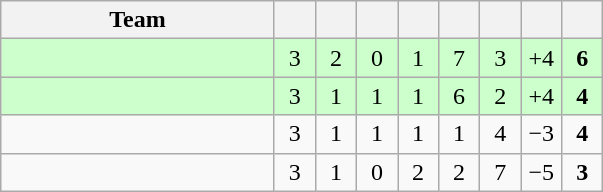<table class="wikitable" style="text-align:center;">
<tr>
<th width=175>Team</th>
<th width=20></th>
<th width=20></th>
<th width=20></th>
<th width=20></th>
<th width=20></th>
<th width=20></th>
<th width=20></th>
<th width=20></th>
</tr>
<tr style="background:#cfc;">
<td align=left></td>
<td>3</td>
<td>2</td>
<td>0</td>
<td>1</td>
<td>7</td>
<td>3</td>
<td>+4</td>
<td><strong>6</strong></td>
</tr>
<tr style="background:#cfc;">
<td align=left></td>
<td>3</td>
<td>1</td>
<td>1</td>
<td>1</td>
<td>6</td>
<td>2</td>
<td>+4</td>
<td><strong>4</strong></td>
</tr>
<tr>
<td align=left></td>
<td>3</td>
<td>1</td>
<td>1</td>
<td>1</td>
<td>1</td>
<td>4</td>
<td>−3</td>
<td><strong>4</strong></td>
</tr>
<tr>
<td align=left></td>
<td>3</td>
<td>1</td>
<td>0</td>
<td>2</td>
<td>2</td>
<td>7</td>
<td>−5</td>
<td><strong>3</strong></td>
</tr>
</table>
